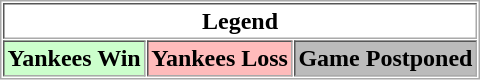<table align="center" border="1" cellpadding="2" cellspacing="1" style="border:1px solid #aaa">
<tr>
<th colspan="3">Legend</th>
</tr>
<tr>
<th bgcolor="ccffcc">Yankees Win</th>
<th bgcolor="ffbbbb">Yankees Loss</th>
<th bgcolor="bbbbbb">Game Postponed</th>
</tr>
</table>
